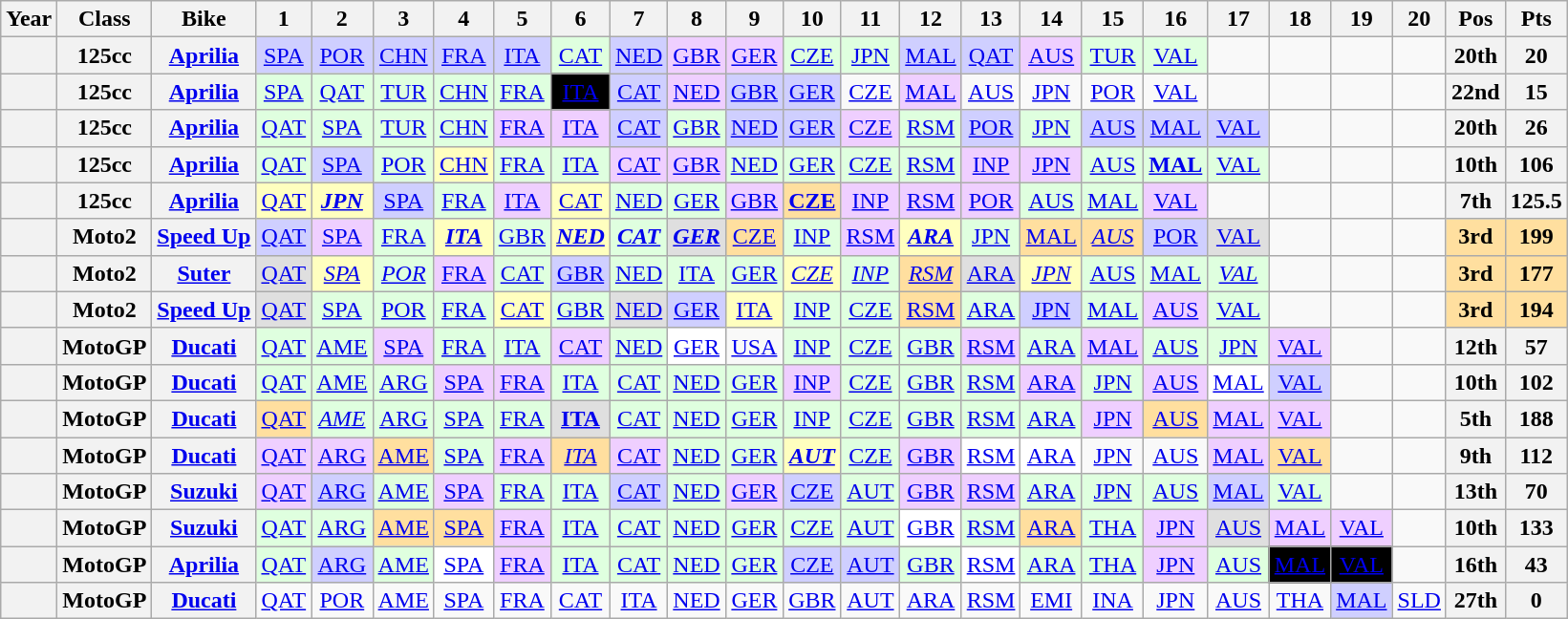<table class="wikitable" style="text-align:center;">
<tr>
<th>Year</th>
<th>Class</th>
<th>Bike</th>
<th>1</th>
<th>2</th>
<th>3</th>
<th>4</th>
<th>5</th>
<th>6</th>
<th>7</th>
<th>8</th>
<th>9</th>
<th>10</th>
<th>11</th>
<th>12</th>
<th>13</th>
<th>14</th>
<th>15</th>
<th>16</th>
<th>17</th>
<th>18</th>
<th>19</th>
<th>20</th>
<th>Pos</th>
<th>Pts</th>
</tr>
<tr>
<th></th>
<th>125cc</th>
<th><a href='#'>Aprilia</a></th>
<td style="background:#cfcfff;"><a href='#'>SPA</a><br></td>
<td style="background:#cfcfff;"><a href='#'>POR</a><br></td>
<td style="background:#cfcfff;"><a href='#'>CHN</a><br></td>
<td style="background:#cfcfff;"><a href='#'>FRA</a><br></td>
<td style="background:#cfcfff;"><a href='#'>ITA</a><br></td>
<td style="background:#dfffdf;"><a href='#'>CAT</a><br></td>
<td style="background:#cfcfff;"><a href='#'>NED</a><br></td>
<td style="background:#efcfff;"><a href='#'>GBR</a><br></td>
<td style="background:#efcfff;"><a href='#'>GER</a><br></td>
<td style="background:#dfffdf;"><a href='#'>CZE</a><br></td>
<td style="background:#dfffdf;"><a href='#'>JPN</a><br></td>
<td style="background:#cfcfff;"><a href='#'>MAL</a><br></td>
<td style="background:#cfcfff;"><a href='#'>QAT</a><br></td>
<td style="background:#efcfff;"><a href='#'>AUS</a><br></td>
<td style="background:#dfffdf;"><a href='#'>TUR</a><br></td>
<td style="background:#dfffdf;"><a href='#'>VAL</a><br></td>
<td></td>
<td></td>
<td></td>
<td></td>
<th>20th</th>
<th>20</th>
</tr>
<tr>
<th></th>
<th>125cc</th>
<th><a href='#'>Aprilia</a></th>
<td style="background:#DFFFDF;"><a href='#'>SPA</a><br></td>
<td style="background:#DFFFDF;"><a href='#'>QAT</a><br></td>
<td style="background:#DFFFDF;"><a href='#'>TUR</a><br></td>
<td style="background:#DFFFDF;"><a href='#'>CHN</a><br></td>
<td style="background:#DFFFDF;"><a href='#'>FRA</a><br></td>
<td style="background:#000000; color:#FFFFFF;"><a href='#'><span>ITA</span></a><br></td>
<td style="background:#CFCFFF;"><a href='#'>CAT</a><br></td>
<td style="background:#EFCFFF;"><a href='#'>NED</a><br></td>
<td style="background:#CFCFFF;"><a href='#'>GBR</a><br></td>
<td style="background:#CFCFFF;"><a href='#'>GER</a><br></td>
<td><a href='#'>CZE</a></td>
<td style="background:#EFCFFF;"><a href='#'>MAL</a><br></td>
<td><a href='#'>AUS</a></td>
<td><a href='#'>JPN</a></td>
<td><a href='#'>POR</a></td>
<td><a href='#'>VAL</a></td>
<td></td>
<td></td>
<td></td>
<td></td>
<th>22nd</th>
<th>15</th>
</tr>
<tr>
<th></th>
<th>125cc</th>
<th><a href='#'>Aprilia</a></th>
<td style="background:#dfffdf;"><a href='#'>QAT</a><br></td>
<td style="background:#dfffdf;"><a href='#'>SPA</a><br></td>
<td style="background:#dfffdf;"><a href='#'>TUR</a><br></td>
<td style="background:#dfffdf;"><a href='#'>CHN</a><br></td>
<td style="background:#efcfff;"><a href='#'>FRA</a><br></td>
<td style="background:#efcfff;"><a href='#'>ITA</a><br></td>
<td style="background:#cfcfff;"><a href='#'>CAT</a><br></td>
<td style="background:#dfffdf;"><a href='#'>GBR</a><br></td>
<td style="background:#cfcfff;"><a href='#'>NED</a><br></td>
<td style="background:#cfcfff;"><a href='#'>GER</a><br></td>
<td style="background:#efcfff;"><a href='#'>CZE</a><br></td>
<td style="background:#dfffdf;"><a href='#'>RSM</a><br></td>
<td style="background:#cfcfff;"><a href='#'>POR</a><br></td>
<td style="background:#dfffdf;"><a href='#'>JPN</a><br></td>
<td style="background:#cfcfff;"><a href='#'>AUS</a><br></td>
<td style="background:#cfcfff;"><a href='#'>MAL</a><br></td>
<td style="background:#cfcfff;"><a href='#'>VAL</a><br></td>
<td></td>
<td></td>
<td></td>
<th>20th</th>
<th>26</th>
</tr>
<tr>
<th></th>
<th>125cc</th>
<th><a href='#'>Aprilia</a></th>
<td style="background:#dfffdf;"><a href='#'>QAT</a><br></td>
<td style="background:#cfcfff;"><a href='#'>SPA</a><br></td>
<td style="background:#dfffdf;"><a href='#'>POR</a><br></td>
<td style="background:#ffffbf;"><a href='#'>CHN</a><br></td>
<td style="background:#dfffdf;"><a href='#'>FRA</a><br></td>
<td style="background:#dfffdf;"><a href='#'>ITA</a><br></td>
<td style="background:#efcfff;"><a href='#'>CAT</a><br></td>
<td style="background:#efcfff;"><a href='#'>GBR</a><br></td>
<td style="background:#dfffdf;"><a href='#'>NED</a><br></td>
<td style="background:#dfffdf;"><a href='#'>GER</a><br></td>
<td style="background:#dfffdf;"><a href='#'>CZE</a><br></td>
<td style="background:#dfffdf;"><a href='#'>RSM</a><br></td>
<td style="background:#efcfff;"><a href='#'>INP</a><br></td>
<td style="background:#efcfff;"><a href='#'>JPN</a><br></td>
<td style="background:#dfffdf;"><a href='#'>AUS</a><br></td>
<td style="background:#dfffdf;"><strong><a href='#'>MAL</a></strong><br></td>
<td style="background:#dfffdf;"><a href='#'>VAL</a><br></td>
<td></td>
<td></td>
<td></td>
<th>10th</th>
<th>106</th>
</tr>
<tr>
<th></th>
<th>125cc</th>
<th><a href='#'>Aprilia</a></th>
<td style="background:#ffffbf;"><a href='#'>QAT</a><br></td>
<td style="background:#ffffbf;"><strong><em><a href='#'>JPN</a></em></strong><br></td>
<td style="background:#cfcfff;"><a href='#'>SPA</a><br></td>
<td style="background:#dfffdf;"><a href='#'>FRA</a><br></td>
<td style="background:#efcfff;"><a href='#'>ITA</a><br></td>
<td style="background:#ffffbf;"><a href='#'>CAT</a><br></td>
<td style="background:#dfffdf;"><a href='#'>NED</a><br></td>
<td style="background:#dfffdf;"><a href='#'>GER</a><br></td>
<td style="background:#efcfff;"><a href='#'>GBR</a><br></td>
<td style="background:#ffdf9f;"><strong><a href='#'>CZE</a></strong><br></td>
<td style="background:#efcfff;"><a href='#'>INP</a><br></td>
<td style="background:#efcfff;"><a href='#'>RSM</a><br></td>
<td style="background:#efcfff;"><a href='#'>POR</a><br></td>
<td style="background:#dfffdf;"><a href='#'>AUS</a><br></td>
<td style="background:#dfffdf;"><a href='#'>MAL</a><br></td>
<td style="background:#efcfff;"><a href='#'>VAL</a><br></td>
<td></td>
<td></td>
<td></td>
<td></td>
<th>7th</th>
<th>125.5</th>
</tr>
<tr>
<th></th>
<th>Moto2</th>
<th><a href='#'>Speed Up</a></th>
<td style="background:#cfcfff;"><a href='#'>QAT</a><br></td>
<td style="background:#efcfff;"><a href='#'>SPA</a><br></td>
<td style="background:#DFFFDF;"><a href='#'>FRA</a><br></td>
<td style="background:#ffffbf;"><strong><em><a href='#'>ITA</a></em></strong><br></td>
<td style="background:#DFFFDF;"><a href='#'>GBR</a><br></td>
<td style="background:#ffffbf;"><strong><em><a href='#'>NED</a></em></strong><br></td>
<td style="background:#DFFFDF;"><strong><em><a href='#'>CAT</a></em></strong><br></td>
<td style="background:#DFDFDF;"><strong><em><a href='#'>GER</a></em></strong><br></td>
<td style="background:#ffdf9f;"><a href='#'>CZE</a><br></td>
<td style="background:#DFFFDF;"><a href='#'>INP</a><br></td>
<td style="background:#efcfff;"><a href='#'>RSM</a><br></td>
<td style="background:#ffffbf;"><strong><em><a href='#'>ARA</a></em></strong><br></td>
<td style="background:#DFFFDF;"><a href='#'>JPN</a><br></td>
<td style="background:#ffdf9f;"><a href='#'>MAL</a><br></td>
<td style="background:#ffdf9f;"><em><a href='#'>AUS</a></em><br></td>
<td style="background:#cfcfff;"><a href='#'>POR</a><br></td>
<td style="background:#DFDFDF;"><a href='#'>VAL</a><br></td>
<td></td>
<td></td>
<td></td>
<th style="background:#ffdf9f;">3rd</th>
<th style="background:#ffdf9f;">199</th>
</tr>
<tr>
<th></th>
<th>Moto2</th>
<th><a href='#'>Suter</a></th>
<td style="background:#DFDFDF;"><a href='#'>QAT</a><br></td>
<td style="background:#ffffbf;"><em><a href='#'>SPA</a></em><br></td>
<td style="background:#DFFFDF;"><em><a href='#'>POR</a></em><br></td>
<td style="background:#efcfff;"><a href='#'>FRA</a><br></td>
<td style="background:#DFFFDF;"><a href='#'>CAT</a><br></td>
<td style="background:#CFCFFF;"><a href='#'>GBR</a><br></td>
<td style="background:#DFFFDF;"><a href='#'>NED</a><br></td>
<td style="background:#DFFFDF;"><a href='#'>ITA</a><br></td>
<td style="background:#DFFFDF;"><a href='#'>GER</a><br></td>
<td style="background:#ffffbf;"><em><a href='#'>CZE</a></em><br></td>
<td style="background:#DFFFDF;"><em><a href='#'>INP</a></em><br></td>
<td style="background:#ffdf9f;"><em><a href='#'>RSM</a></em><br></td>
<td style="background:#DFDFDF;"><a href='#'>ARA</a><br></td>
<td style="background:#ffffbf;"><em><a href='#'>JPN</a></em><br></td>
<td style="background:#DFFFDF;"><a href='#'>AUS</a><br></td>
<td style="background:#DFFFDF;"><a href='#'>MAL</a><br></td>
<td style="background:#DFFFDF;"><em><a href='#'>VAL</a></em><br></td>
<td></td>
<td></td>
<td></td>
<th style="background:#ffdf9f;">3rd</th>
<th style="background:#ffdf9f;">177</th>
</tr>
<tr>
<th></th>
<th>Moto2</th>
<th><a href='#'>Speed Up</a></th>
<td style="background:#DFDFDF;"><a href='#'>QAT</a><br></td>
<td style="background:#DFFFDF;"><a href='#'>SPA</a><br></td>
<td style="background:#DFFFDF;"><a href='#'>POR</a><br></td>
<td style="background:#DFFFDF;"><a href='#'>FRA</a><br></td>
<td style="background:#ffffbf;"><a href='#'>CAT</a><br></td>
<td style="background:#DFFFDF;"><a href='#'>GBR</a><br></td>
<td style="background:#DFDFDF;"><a href='#'>NED</a><br></td>
<td style="background:#cfcfff;"><a href='#'>GER</a><br></td>
<td style="background:#ffffbf;"><a href='#'>ITA</a><br></td>
<td style="background:#DFFFDF;"><a href='#'>INP</a><br></td>
<td style="background:#DFFFDF;"><a href='#'>CZE</a><br></td>
<td style="background:#ffdf9f;"><a href='#'>RSM</a><br></td>
<td style="background:#DFFFDF;"><a href='#'>ARA</a><br></td>
<td style="background:#cfcfff;"><a href='#'>JPN</a><br></td>
<td style="background:#DFFFDF;"><a href='#'>MAL</a><br></td>
<td style="background:#efcfff;"><a href='#'>AUS</a><br></td>
<td style="background:#dfffdf;"><a href='#'>VAL</a><br></td>
<td></td>
<td></td>
<td></td>
<th style="background:#ffdf9f;">3rd</th>
<th style="background:#ffdf9f;">194</th>
</tr>
<tr>
<th></th>
<th>MotoGP</th>
<th><a href='#'>Ducati</a></th>
<td style="background:#DFFFDF;"><a href='#'>QAT</a><br></td>
<td style="background:#DFFFDF;"><a href='#'>AME</a><br></td>
<td style="background:#efcfff;"><a href='#'>SPA</a><br></td>
<td style="background:#DFFFDF;"><a href='#'>FRA</a><br></td>
<td style="background:#DFFFDF;"><a href='#'>ITA</a><br></td>
<td style="background:#efcfff;"><a href='#'>CAT</a><br></td>
<td style="background:#DFFFDF;"><a href='#'>NED</a><br></td>
<td style="background:#ffffff;"><a href='#'>GER</a><br></td>
<td><a href='#'>USA</a></td>
<td style="background:#DFFFDF;"><a href='#'>INP</a><br></td>
<td style="background:#DFFFDF;"><a href='#'>CZE</a><br></td>
<td style="background:#DFFFDF;"><a href='#'>GBR</a><br></td>
<td style="background:#efcfff;"><a href='#'>RSM</a><br></td>
<td style="background:#DFFFDF;"><a href='#'>ARA</a><br></td>
<td style="background:#efcfff;"><a href='#'>MAL</a><br></td>
<td style="background:#DFFFDF;"><a href='#'>AUS</a><br></td>
<td style="background:#dfffdf;"><a href='#'>JPN</a><br></td>
<td style="background:#efcfff;"><a href='#'>VAL</a><br></td>
<td></td>
<td></td>
<th>12th</th>
<th>57</th>
</tr>
<tr>
<th></th>
<th>MotoGP</th>
<th><a href='#'>Ducati</a></th>
<td style="background:#dfffdf;"><a href='#'>QAT</a><br></td>
<td style="background:#dfffdf;"><a href='#'>AME</a><br></td>
<td style="background:#dfffdf;"><a href='#'>ARG</a><br></td>
<td style="background:#efcfff;"><a href='#'>SPA</a><br></td>
<td style="background:#efcfff;"><a href='#'>FRA</a><br></td>
<td style="background:#DFFFDF;"><a href='#'>ITA</a><br></td>
<td style="background:#DFFFDF;"><a href='#'>CAT</a><br></td>
<td style="background:#DFFFDF;"><a href='#'>NED</a><br></td>
<td style="background:#DFFFDF;"><a href='#'>GER</a><br></td>
<td style="background:#efcfff;"><a href='#'>INP</a><br></td>
<td style="background:#DFFFDF;"><a href='#'>CZE</a><br></td>
<td style="background:#dfffdf;"><a href='#'>GBR</a><br></td>
<td style="background:#dfffdf;"><a href='#'>RSM</a><br></td>
<td style="background:#efcfff;"><a href='#'>ARA</a><br></td>
<td style="background:#dfffdf;"><a href='#'>JPN</a><br></td>
<td style="background:#efcfff;"><a href='#'>AUS</a><br></td>
<td style="background:#ffffff;"><a href='#'>MAL</a><br></td>
<td style="background:#cfcfff;"><a href='#'>VAL</a><br></td>
<td></td>
<td></td>
<th>10th</th>
<th>102</th>
</tr>
<tr>
<th></th>
<th>MotoGP</th>
<th><a href='#'>Ducati</a></th>
<td style="background:#ffdf9f;"><a href='#'>QAT</a><br></td>
<td style="background:#dfffdf;"><em><a href='#'>AME</a></em><br></td>
<td style="background:#dfffdf;"><a href='#'>ARG</a><br></td>
<td style="background:#dfffdf;"><a href='#'>SPA</a><br></td>
<td style="background:#dfffdf;"><a href='#'>FRA</a><br></td>
<td style="background:#DFDFDF;"><strong><a href='#'>ITA</a></strong><br></td>
<td style="background:#dfffdf;"><a href='#'>CAT</a><br></td>
<td style="background:#dfffdf;"><a href='#'>NED</a><br></td>
<td style="background:#dfffdf;"><a href='#'>GER</a><br></td>
<td style="background:#dfffdf;"><a href='#'>INP</a><br></td>
<td style="background:#dfffdf;"><a href='#'>CZE</a><br></td>
<td style="background:#dfffdf;"><a href='#'>GBR</a><br></td>
<td style="background:#dfffdf;"><a href='#'>RSM</a><br></td>
<td style="background:#dfffdf;"><a href='#'>ARA</a><br></td>
<td style="background:#efcfff;"><a href='#'>JPN</a><br></td>
<td style="background:#ffdf9f;"><a href='#'>AUS</a><br></td>
<td style="background:#efcfff;"><a href='#'>MAL</a><br></td>
<td style="background:#efcfff;"><a href='#'>VAL</a><br></td>
<td></td>
<td></td>
<th>5th</th>
<th>188</th>
</tr>
<tr>
<th></th>
<th>MotoGP</th>
<th><a href='#'>Ducati</a></th>
<td style="background:#efcfff;"><a href='#'>QAT</a><br></td>
<td style="background:#efcfff;"><a href='#'>ARG</a><br></td>
<td style="background:#ffdf9f;"><a href='#'>AME</a><br></td>
<td style="background:#dfffdf;"><a href='#'>SPA</a><br></td>
<td style="background:#efcfff;"><a href='#'>FRA</a><br></td>
<td style="background:#ffdf9f;"><em><a href='#'>ITA</a></em><br></td>
<td style="background:#efcfff;"><a href='#'>CAT</a><br></td>
<td style="background:#dfffdf;"><a href='#'>NED</a><br></td>
<td style="background:#dfffdf;"><a href='#'>GER</a><br></td>
<td style="background:#ffffbf;"><strong><em><a href='#'>AUT</a></em></strong><br></td>
<td style="background:#dfffdf;"><a href='#'>CZE</a><br></td>
<td style="background:#efcfff;"><a href='#'>GBR</a><br></td>
<td style="background:#ffffff;"><a href='#'>RSM</a><br></td>
<td style="background:#ffffff;"><a href='#'>ARA</a><br></td>
<td><a href='#'>JPN</a></td>
<td><a href='#'>AUS</a></td>
<td style="background:#efcfff;"><a href='#'>MAL</a><br></td>
<td style="background:#ffdf9f;"><a href='#'>VAL</a><br></td>
<td></td>
<td></td>
<th>9th</th>
<th>112</th>
</tr>
<tr>
<th></th>
<th>MotoGP</th>
<th><a href='#'>Suzuki</a></th>
<td style="background:#efcfff;"><a href='#'>QAT</a><br></td>
<td style="background:#cfcfff;"><a href='#'>ARG</a><br></td>
<td style="background:#dfffdf;"><a href='#'>AME</a><br></td>
<td style="background:#efcfff;"><a href='#'>SPA</a><br></td>
<td style="background:#dfffdf;"><a href='#'>FRA</a><br></td>
<td style="background:#dfffdf;"><a href='#'>ITA</a><br></td>
<td style="background:#cfcfff;"><a href='#'>CAT</a><br></td>
<td style="background:#dfffdf;"><a href='#'>NED</a><br></td>
<td style="background:#efcfff;"><a href='#'>GER</a><br></td>
<td style="background:#cfcfff;"><a href='#'>CZE</a><br></td>
<td style="background:#dfffdf;"><a href='#'>AUT</a><br></td>
<td style="background:#efcfff;"><a href='#'>GBR</a><br></td>
<td style="background:#efcfff;"><a href='#'>RSM</a><br></td>
<td style="background:#dfffdf;"><a href='#'>ARA</a><br></td>
<td style="background:#dfffdf;"><a href='#'>JPN</a><br></td>
<td style="background:#dfffdf;"><a href='#'>AUS</a><br></td>
<td style="background:#cfcfff;"><a href='#'>MAL</a><br></td>
<td style="background:#dfffdf;"><a href='#'>VAL</a><br></td>
<td></td>
<td></td>
<th>13th</th>
<th>70</th>
</tr>
<tr>
<th></th>
<th>MotoGP</th>
<th><a href='#'>Suzuki</a></th>
<td style="background:#dfffdf;"><a href='#'>QAT</a><br></td>
<td style="background:#dfffdf;"><a href='#'>ARG</a><br></td>
<td style="background:#ffdf9f;"><a href='#'>AME</a><br></td>
<td style="background:#ffdf9f;"><a href='#'>SPA</a><br></td>
<td style="background:#efcfff;"><a href='#'>FRA</a><br></td>
<td style="background:#dfffdf;"><a href='#'>ITA</a><br></td>
<td style="background:#dfffdf;"><a href='#'>CAT</a><br></td>
<td style="background:#dfffdf;"><a href='#'>NED</a><br></td>
<td style="background:#dfffdf;"><a href='#'>GER</a><br></td>
<td style="background:#dfffdf;"><a href='#'>CZE</a><br></td>
<td style="background:#dfffdf;"><a href='#'>AUT</a><br></td>
<td style="background:#ffffff;"><a href='#'>GBR</a><br></td>
<td style="background:#dfffdf;"><a href='#'>RSM</a><br></td>
<td style="background:#ffdf9f;"><a href='#'>ARA</a><br></td>
<td style="background:#dfffdf;"><a href='#'>THA</a><br></td>
<td style="background:#efcfff;"><a href='#'>JPN</a><br></td>
<td style="background:#dfdfdf;"><a href='#'>AUS</a><br></td>
<td style="background:#efcfff;"><a href='#'>MAL</a><br></td>
<td style="background:#efcfff;"><a href='#'>VAL</a><br></td>
<td></td>
<th>10th</th>
<th>133</th>
</tr>
<tr>
<th></th>
<th>MotoGP</th>
<th><a href='#'>Aprilia</a></th>
<td style="background:#dfffdf;"><a href='#'>QAT</a><br></td>
<td style="background:#cfcfff;"><a href='#'>ARG</a><br></td>
<td style="background:#dfffdf;"><a href='#'>AME</a><br></td>
<td style="background:#ffffff;"><a href='#'>SPA</a><br></td>
<td style="background:#efcfff;"><a href='#'>FRA</a><br></td>
<td style="background:#dfffdf;"><a href='#'>ITA</a><br></td>
<td style="background:#dfffdf;"><a href='#'>CAT</a><br></td>
<td style="background:#dfffdf;"><a href='#'>NED</a><br></td>
<td style="background:#dfffdf;"><a href='#'>GER</a><br></td>
<td style="background:#cfcfff;"><a href='#'>CZE</a><br></td>
<td style="background:#cfcfff;"><a href='#'>AUT</a><br></td>
<td style="background:#dfffdf;"><a href='#'>GBR</a><br></td>
<td style="background:#ffffff;"><a href='#'>RSM</a><br></td>
<td style="background:#dfffdf;"><a href='#'>ARA</a><br></td>
<td style="background:#dfffdf;"><a href='#'>THA</a><br></td>
<td style="background:#efcfff;"><a href='#'>JPN</a><br></td>
<td style="background:#dfffdf;"><a href='#'>AUS</a><br></td>
<td style="background:#000000; color:#FFFFFF;"><a href='#'><span>MAL</span></a><br></td>
<td style="background:#000000; color:#FFFFFF;"><a href='#'><span>VAL</span></a><br></td>
<td></td>
<th>16th</th>
<th>43</th>
</tr>
<tr>
<th></th>
<th>MotoGP</th>
<th><a href='#'>Ducati</a></th>
<td><a href='#'>QAT</a></td>
<td><a href='#'>POR</a></td>
<td><a href='#'>AME</a></td>
<td><a href='#'>SPA</a></td>
<td><a href='#'>FRA</a></td>
<td><a href='#'>CAT</a></td>
<td><a href='#'>ITA</a></td>
<td><a href='#'>NED</a></td>
<td><a href='#'>GER</a></td>
<td><a href='#'>GBR</a></td>
<td><a href='#'>AUT</a></td>
<td><a href='#'>ARA</a></td>
<td><a href='#'>RSM</a></td>
<td><a href='#'>EMI</a></td>
<td><a href='#'>INA</a></td>
<td><a href='#'>JPN</a></td>
<td><a href='#'>AUS</a></td>
<td><a href='#'>THA</a></td>
<td style="background:#CFCFFF;"><a href='#'>MAL</a><br></td>
<td><a href='#'>SLD</a></td>
<th>27th</th>
<th>0</th>
</tr>
</table>
